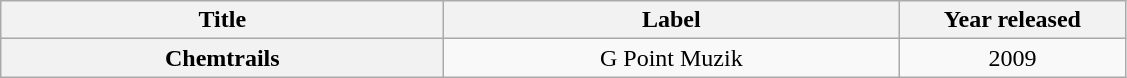<table class="wikitable plainrowheaders" style="text-align:center;">
<tr>
<th scope="col" style="width:18em;">Title</th>
<th scope="col" style="width:18.5em;">Label</th>
<th scope="col" style="width:9em;">Year released</th>
</tr>
<tr>
<th scope="row">Chemtrails</th>
<td>G Point Muzik</td>
<td>2009</td>
</tr>
</table>
